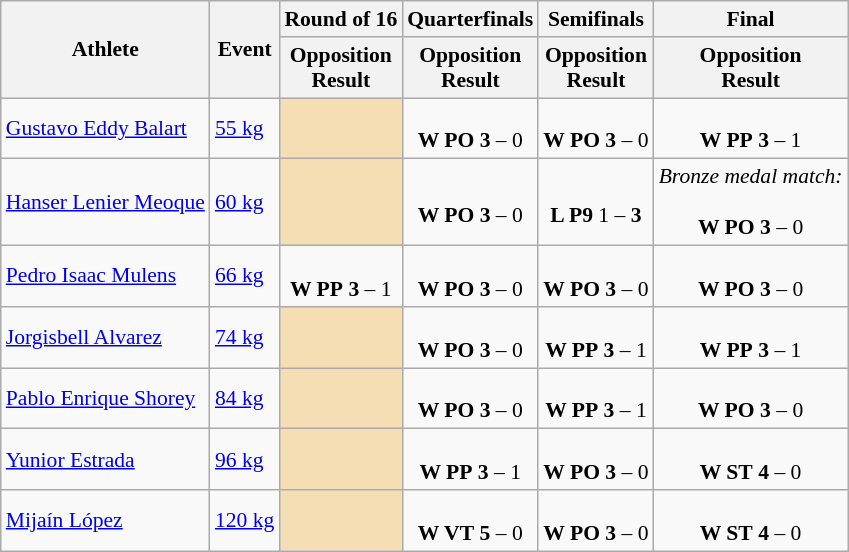<table class="wikitable" style="font-size:90%">
<tr>
<th rowspan=2>Athlete</th>
<th rowspan=2>Event</th>
<th>Round of 16</th>
<th>Quarterfinals</th>
<th>Semifinals</th>
<th>Final</th>
</tr>
<tr>
<th>Opposition<br>Result</th>
<th>Opposition<br>Result</th>
<th>Opposition<br>Result</th>
<th>Opposition<br>Result</th>
</tr>
<tr>
<td><a href='#'>Gustavo Eddy Balart</a></td>
<td><a href='#'>55 kg</a></td>
<td bgcolor=wheat></td>
<td align=center><br><strong>W PO</strong> <strong>3</strong> – 0</td>
<td align=center><br><strong>W PO</strong> <strong>3</strong> – 0</td>
<td align=center><br><strong>W PP</strong> <strong>3</strong> – 1<br></td>
</tr>
<tr>
<td><a href='#'>Hanser Lenier Meoque</a></td>
<td><a href='#'>60 kg</a></td>
<td bgcolor=wheat></td>
<td align=center><br><strong>W PO</strong> <strong>3</strong> – 0</td>
<td align=center><br><strong>L P9</strong> 1 – <strong>3</strong></td>
<td align=center><em>Bronze medal match:</em><br><br><strong>W PO</strong> <strong>3</strong> – 0<br></td>
</tr>
<tr>
<td><a href='#'>Pedro Isaac Mulens</a></td>
<td><a href='#'>66 kg</a></td>
<td align=center><br><strong>W PP</strong> <strong>3</strong> – 1</td>
<td align=center><br><strong>W PO</strong> <strong>3</strong> – 0</td>
<td align=center><br><strong>W PO</strong> <strong>3</strong> – 0</td>
<td align=center><br><strong>W PO</strong> <strong>3</strong> – 0<br></td>
</tr>
<tr>
<td><a href='#'>Jorgisbell Alvarez</a></td>
<td><a href='#'>74 kg</a></td>
<td bgcolor=wheat></td>
<td align=center><br><strong>W PO</strong> <strong>3</strong> – 0</td>
<td align=center><br><strong>W PP</strong> <strong>3</strong> – 1</td>
<td align=center><br><strong>W PP</strong> <strong>3</strong> – 1<br></td>
</tr>
<tr>
<td><a href='#'>Pablo Enrique Shorey</a></td>
<td><a href='#'>84 kg</a></td>
<td bgcolor=wheat></td>
<td align=center><br><strong>W PO</strong> <strong>3</strong> – 0</td>
<td align=center><br><strong>W PP</strong> <strong>3</strong> – 1</td>
<td align=center><br><strong>W PO</strong> <strong>3</strong> – 0<br></td>
</tr>
<tr>
<td><a href='#'>Yunior Estrada</a></td>
<td><a href='#'>96 kg</a></td>
<td bgcolor=wheat></td>
<td align=center><br><strong>W PP</strong> <strong>3</strong> – 1</td>
<td align=center><br><strong>W PO</strong> <strong>3</strong> – 0</td>
<td align=center><br><strong>W ST</strong> <strong>4</strong> – 0<br></td>
</tr>
<tr>
<td><a href='#'>Mijaín López</a></td>
<td><a href='#'>120 kg</a></td>
<td bgcolor=wheat></td>
<td align=center><br><strong>W VT</strong> <strong>5</strong> – 0</td>
<td align=center><br><strong>W PO</strong> <strong>3</strong> – 0</td>
<td align=center><br><strong>W ST</strong> <strong>4</strong> – 0<br></td>
</tr>
</table>
